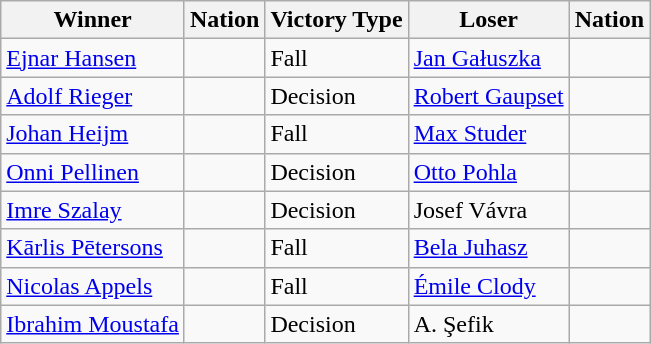<table class="wikitable sortable" style="text-align:left;">
<tr>
<th>Winner</th>
<th>Nation</th>
<th>Victory Type</th>
<th>Loser</th>
<th>Nation</th>
</tr>
<tr>
<td><a href='#'>Ejnar Hansen</a></td>
<td></td>
<td>Fall</td>
<td><a href='#'>Jan Gałuszka</a></td>
<td></td>
</tr>
<tr>
<td><a href='#'>Adolf Rieger</a></td>
<td></td>
<td>Decision</td>
<td><a href='#'>Robert Gaupset</a></td>
<td></td>
</tr>
<tr>
<td><a href='#'>Johan Heijm</a></td>
<td></td>
<td>Fall</td>
<td><a href='#'>Max Studer</a></td>
<td></td>
</tr>
<tr>
<td><a href='#'>Onni Pellinen</a></td>
<td></td>
<td>Decision</td>
<td><a href='#'>Otto Pohla</a></td>
<td></td>
</tr>
<tr>
<td><a href='#'>Imre Szalay</a></td>
<td></td>
<td>Decision</td>
<td>Josef Vávra</td>
<td></td>
</tr>
<tr>
<td><a href='#'>Kārlis Pētersons</a></td>
<td></td>
<td>Fall</td>
<td><a href='#'>Bela Juhasz</a></td>
<td></td>
</tr>
<tr>
<td><a href='#'>Nicolas Appels</a></td>
<td></td>
<td>Fall</td>
<td><a href='#'>Émile Clody</a></td>
<td></td>
</tr>
<tr>
<td><a href='#'>Ibrahim Moustafa</a></td>
<td></td>
<td>Decision</td>
<td>A. Şefik</td>
<td></td>
</tr>
</table>
